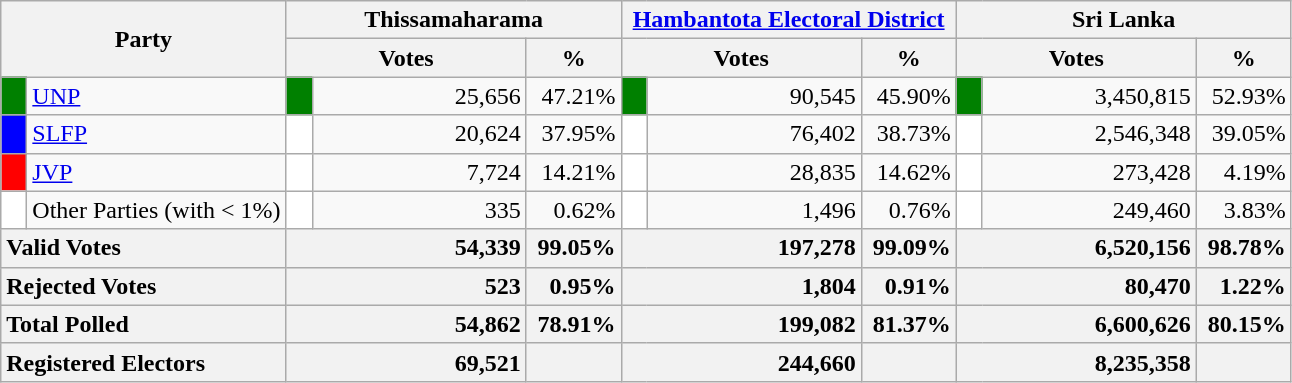<table class="wikitable">
<tr>
<th colspan="2" width="144px"rowspan="2">Party</th>
<th colspan="3" width="216px">Thissamaharama</th>
<th colspan="3" width="216px"><a href='#'>Hambantota Electoral District</a></th>
<th colspan="3" width="216px">Sri Lanka</th>
</tr>
<tr>
<th colspan="2" width="144px">Votes</th>
<th>%</th>
<th colspan="2" width="144px">Votes</th>
<th>%</th>
<th colspan="2" width="144px">Votes</th>
<th>%</th>
</tr>
<tr>
<td style="background-color:green;" width="10px"></td>
<td style="text-align:left;"><a href='#'>UNP</a></td>
<td style="background-color:green;" width="10px"></td>
<td style="text-align:right;">25,656</td>
<td style="text-align:right;">47.21%</td>
<td style="background-color:green;" width="10px"></td>
<td style="text-align:right;">90,545</td>
<td style="text-align:right;">45.90%</td>
<td style="background-color:green;" width="10px"></td>
<td style="text-align:right;">3,450,815</td>
<td style="text-align:right;">52.93%</td>
</tr>
<tr>
<td style="background-color:blue;" width="10px"></td>
<td style="text-align:left;"><a href='#'>SLFP</a></td>
<td style="background-color:white;" width="10px"></td>
<td style="text-align:right;">20,624</td>
<td style="text-align:right;">37.95%</td>
<td style="background-color:white;" width="10px"></td>
<td style="text-align:right;">76,402</td>
<td style="text-align:right;">38.73%</td>
<td style="background-color:white;" width="10px"></td>
<td style="text-align:right;">2,546,348</td>
<td style="text-align:right;">39.05%</td>
</tr>
<tr>
<td style="background-color:red;" width="10px"></td>
<td style="text-align:left;"><a href='#'>JVP</a></td>
<td style="background-color:white;" width="10px"></td>
<td style="text-align:right;">7,724</td>
<td style="text-align:right;">14.21%</td>
<td style="background-color:white;" width="10px"></td>
<td style="text-align:right;">28,835</td>
<td style="text-align:right;">14.62%</td>
<td style="background-color:white;" width="10px"></td>
<td style="text-align:right;">273,428</td>
<td style="text-align:right;">4.19%</td>
</tr>
<tr>
<td style="background-color:white;" width="10px"></td>
<td style="text-align:left;">Other Parties (with < 1%)</td>
<td style="background-color:white;" width="10px"></td>
<td style="text-align:right;">335</td>
<td style="text-align:right;">0.62%</td>
<td style="background-color:white;" width="10px"></td>
<td style="text-align:right;">1,496</td>
<td style="text-align:right;">0.76%</td>
<td style="background-color:white;" width="10px"></td>
<td style="text-align:right;">249,460</td>
<td style="text-align:right;">3.83%</td>
</tr>
<tr>
<th colspan="2" width="144px"style="text-align:left;">Valid Votes</th>
<th style="text-align:right;"colspan="2" width="144px">54,339</th>
<th style="text-align:right;">99.05%</th>
<th style="text-align:right;"colspan="2" width="144px">197,278</th>
<th style="text-align:right;">99.09%</th>
<th style="text-align:right;"colspan="2" width="144px">6,520,156</th>
<th style="text-align:right;">98.78%</th>
</tr>
<tr>
<th colspan="2" width="144px"style="text-align:left;">Rejected Votes</th>
<th style="text-align:right;"colspan="2" width="144px">523</th>
<th style="text-align:right;">0.95%</th>
<th style="text-align:right;"colspan="2" width="144px">1,804</th>
<th style="text-align:right;">0.91%</th>
<th style="text-align:right;"colspan="2" width="144px">80,470</th>
<th style="text-align:right;">1.22%</th>
</tr>
<tr>
<th colspan="2" width="144px"style="text-align:left;">Total Polled</th>
<th style="text-align:right;"colspan="2" width="144px">54,862</th>
<th style="text-align:right;">78.91%</th>
<th style="text-align:right;"colspan="2" width="144px">199,082</th>
<th style="text-align:right;">81.37%</th>
<th style="text-align:right;"colspan="2" width="144px">6,600,626</th>
<th style="text-align:right;">80.15%</th>
</tr>
<tr>
<th colspan="2" width="144px"style="text-align:left;">Registered Electors</th>
<th style="text-align:right;"colspan="2" width="144px">69,521</th>
<th></th>
<th style="text-align:right;"colspan="2" width="144px">244,660</th>
<th></th>
<th style="text-align:right;"colspan="2" width="144px">8,235,358</th>
<th></th>
</tr>
</table>
